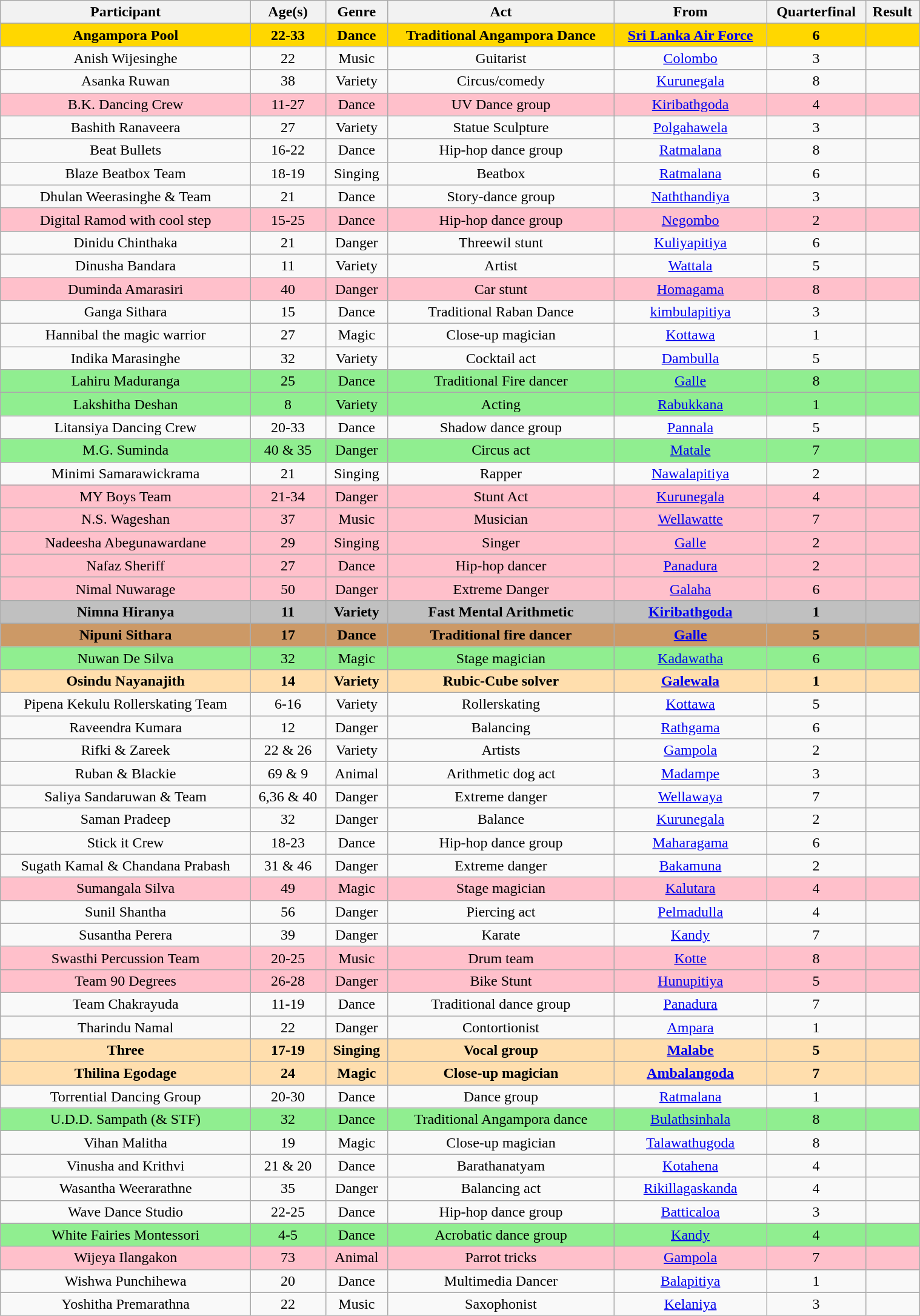<table class="wikitable sortable" style="margin-left: auto; margin-right: auto; border: none; width:80%; text-align:center;">
<tr>
<th scope="col">Participant</th>
<th scope="col" class="unsortable">Age(s)</th>
<th scope="col">Genre</th>
<th scope="col" class="unsortable">Act</th>
<th scope="col">From</th>
<th scope="col">Quarterfinal</th>
<th scope="col">Result</th>
</tr>
<tr style="background:gold;">
<td><strong>Angampora Pool</strong>  </td>
<td><strong>22-33</strong></td>
<td><strong>Dance</strong></td>
<td><strong>Traditional Angampora Dance</strong></td>
<td><strong><a href='#'>Sri Lanka Air Force</a></strong></td>
<td><strong>6</strong></td>
<td><strong></strong></td>
</tr>
<tr>
<td>Anish Wijesinghe </td>
<td>22</td>
<td>Music</td>
<td>Guitarist</td>
<td><a href='#'>Colombo</a></td>
<td>3</td>
<td></td>
</tr>
<tr>
<td>Asanka Ruwan</td>
<td>38</td>
<td>Variety</td>
<td>Circus/comedy</td>
<td><a href='#'>Kurunegala</a></td>
<td>8</td>
<td></td>
</tr>
<tr style="background:pink;">
<td>B.K. Dancing Crew</td>
<td>11-27</td>
<td>Dance</td>
<td>UV Dance group</td>
<td><a href='#'>Kiribathgoda</a></td>
<td>4</td>
<td></td>
</tr>
<tr>
<td>Bashith Ranaveera</td>
<td>27</td>
<td>Variety</td>
<td>Statue Sculpture</td>
<td><a href='#'>Polgahawela</a></td>
<td>3</td>
<td></td>
</tr>
<tr>
<td>Beat Bullets</td>
<td>16-22</td>
<td>Dance</td>
<td>Hip-hop dance group</td>
<td><a href='#'>Ratmalana</a></td>
<td>8</td>
<td></td>
</tr>
<tr>
<td>Blaze Beatbox Team</td>
<td>18-19</td>
<td>Singing</td>
<td>Beatbox</td>
<td><a href='#'>Ratmalana</a></td>
<td>6</td>
<td></td>
</tr>
<tr>
<td>Dhulan Weerasinghe & Team </td>
<td>21</td>
<td>Dance</td>
<td>Story-dance group</td>
<td><a href='#'>Naththandiya</a></td>
<td>3</td>
<td></td>
</tr>
<tr style="background:pink;">
<td>Digital Ramod with cool step</td>
<td>15-25</td>
<td>Dance</td>
<td>Hip-hop dance group</td>
<td><a href='#'>Negombo</a></td>
<td>2</td>
<td></td>
</tr>
<tr>
<td>Dinidu Chinthaka</td>
<td>21</td>
<td>Danger</td>
<td>Threewil stunt</td>
<td><a href='#'>Kuliyapitiya</a></td>
<td>6</td>
<td></td>
</tr>
<tr>
<td>Dinusha Bandara</td>
<td>11</td>
<td>Variety</td>
<td>Artist</td>
<td><a href='#'>Wattala</a></td>
<td>5</td>
<td></td>
</tr>
<tr style="background:pink;">
<td>Duminda Amarasiri</td>
<td>40</td>
<td>Danger</td>
<td>Car stunt</td>
<td><a href='#'>Homagama</a></td>
<td>8</td>
<td></td>
</tr>
<tr>
<td>Ganga Sithara</td>
<td>15</td>
<td>Dance</td>
<td>Traditional Raban Dance</td>
<td><a href='#'>kimbulapitiya</a></td>
<td>3</td>
<td></td>
</tr>
<tr>
<td>Hannibal the magic warrior</td>
<td>27</td>
<td>Magic</td>
<td>Close-up magician</td>
<td><a href='#'>Kottawa</a></td>
<td>1</td>
<td></td>
</tr>
<tr>
<td>Indika Marasinghe</td>
<td>32</td>
<td>Variety</td>
<td>Cocktail act</td>
<td><a href='#'>Dambulla</a></td>
<td>5</td>
<td></td>
</tr>
<tr bgcolor=lightgreen>
<td>Lahiru Maduranga</td>
<td>25</td>
<td>Dance</td>
<td>Traditional Fire dancer</td>
<td><a href='#'>Galle</a></td>
<td>8</td>
<td></td>
</tr>
<tr bgcolor=lightgreen>
<td>Lakshitha Deshan</td>
<td>8</td>
<td>Variety</td>
<td>Acting</td>
<td><a href='#'>Rabukkana</a></td>
<td>1</td>
<td></td>
</tr>
<tr>
<td>Litansiya Dancing Crew</td>
<td>20-33</td>
<td>Dance</td>
<td>Shadow dance group</td>
<td><a href='#'>Pannala</a></td>
<td>5</td>
<td></td>
</tr>
<tr bgcolor=lightgreen>
<td>M.G. Suminda </td>
<td>40 & 35</td>
<td>Danger</td>
<td>Circus act</td>
<td><a href='#'>Matale</a></td>
<td>7</td>
<td></td>
</tr>
<tr>
<td>Minimi Samarawickrama</td>
<td>21</td>
<td>Singing</td>
<td>Rapper</td>
<td><a href='#'>Nawalapitiya</a></td>
<td>2</td>
<td></td>
</tr>
<tr style="background:pink;">
<td>MY Boys Team</td>
<td>21-34</td>
<td>Danger</td>
<td>Stunt Act</td>
<td><a href='#'>Kurunegala</a></td>
<td>4</td>
<td></td>
</tr>
<tr style="background:pink;">
<td>N.S. Wageshan </td>
<td>37</td>
<td>Music</td>
<td>Musician</td>
<td><a href='#'>Wellawatte</a></td>
<td>7</td>
<td></td>
</tr>
<tr style="background:pink;">
<td>Nadeesha Abegunawardane</td>
<td>29</td>
<td>Singing</td>
<td>Singer</td>
<td><a href='#'>Galle</a></td>
<td>2</td>
<td></td>
</tr>
<tr style="background:pink;">
<td>Nafaz Sheriff</td>
<td>27</td>
<td>Dance</td>
<td>Hip-hop dancer</td>
<td><a href='#'>Panadura</a></td>
<td>2</td>
<td></td>
</tr>
<tr style="background:pink;">
<td>Nimal Nuwarage</td>
<td>50</td>
<td>Danger</td>
<td>Extreme Danger</td>
<td><a href='#'>Galaha</a></td>
<td>6</td>
<td></td>
</tr>
<tr style="background:silver;">
<td><strong>Nimna Hiranya</strong></td>
<td><strong>11</strong></td>
<td><strong>Variety</strong></td>
<td><strong>Fast Mental Arithmetic</strong></td>
<td><strong><a href='#'>Kiribathgoda</a></strong></td>
<td><strong>1</strong></td>
<td><strong></strong></td>
</tr>
<tr bgcolor=#c96>
<td><strong>Nipuni Sithara  </strong></td>
<td><strong>17</strong></td>
<td><strong>Dance</strong></td>
<td><strong>Traditional fire dancer</strong></td>
<td><strong><a href='#'>Galle</a></strong></td>
<td><strong>5</strong></td>
<td><strong></strong></td>
</tr>
<tr bgcolor=lightgreen>
<td>Nuwan De Silva</td>
<td>32</td>
<td>Magic</td>
<td>Stage magician</td>
<td><a href='#'>Kadawatha</a></td>
<td>6</td>
<td></td>
</tr>
<tr style="background:NavajoWhite">
<td><strong>Osindu Nayanajith </strong></td>
<td><strong>14</strong></td>
<td><strong>Variety</strong></td>
<td><strong>Rubic-Cube solver</strong></td>
<td><strong><a href='#'>Galewala</a></strong></td>
<td><strong>1</strong></td>
<td><strong></strong></td>
</tr>
<tr>
<td>Pipena Kekulu Rollerskating Team</td>
<td>6-16</td>
<td>Variety</td>
<td>Rollerskating</td>
<td><a href='#'>Kottawa</a></td>
<td>5</td>
<td></td>
</tr>
<tr>
<td>Raveendra Kumara</td>
<td>12</td>
<td>Danger</td>
<td>Balancing</td>
<td><a href='#'>Rathgama</a></td>
<td>6</td>
<td></td>
</tr>
<tr>
<td>Rifki & Zareek</td>
<td>22 & 26</td>
<td>Variety</td>
<td>Artists</td>
<td><a href='#'>Gampola</a></td>
<td>2</td>
<td></td>
</tr>
<tr>
<td>Ruban & Blackie</td>
<td>69 & 9</td>
<td>Animal</td>
<td>Arithmetic dog act</td>
<td><a href='#'>Madampe</a></td>
<td>3</td>
<td></td>
</tr>
<tr>
<td>Saliya Sandaruwan & Team</td>
<td>6,36 & 40</td>
<td>Danger</td>
<td>Extreme danger</td>
<td><a href='#'>Wellawaya</a></td>
<td>7</td>
<td></td>
</tr>
<tr>
<td>Saman Pradeep </td>
<td>32</td>
<td>Danger</td>
<td>Balance</td>
<td><a href='#'>Kurunegala</a></td>
<td>2</td>
<td></td>
</tr>
<tr>
<td>Stick it Crew</td>
<td>18-23</td>
<td>Dance</td>
<td>Hip-hop dance group</td>
<td><a href='#'>Maharagama</a></td>
<td>6</td>
<td></td>
</tr>
<tr>
<td>Sugath Kamal & Chandana Prabash</td>
<td>31 & 46</td>
<td>Danger</td>
<td>Extreme danger</td>
<td><a href='#'>Bakamuna</a></td>
<td>2</td>
<td></td>
</tr>
<tr style="background:pink;">
<td>Sumangala Silva</td>
<td>49</td>
<td>Magic</td>
<td>Stage magician</td>
<td><a href='#'>Kalutara</a></td>
<td>4</td>
<td></td>
</tr>
<tr>
<td>Sunil Shantha</td>
<td>56</td>
<td>Danger</td>
<td>Piercing act</td>
<td><a href='#'>Pelmadulla</a></td>
<td>4</td>
<td></td>
</tr>
<tr>
<td>Susantha Perera</td>
<td>39</td>
<td>Danger</td>
<td>Karate</td>
<td><a href='#'>Kandy</a></td>
<td>7</td>
<td></td>
</tr>
<tr style="background:pink;">
<td>Swasthi Percussion Team</td>
<td>20-25</td>
<td>Music</td>
<td>Drum team</td>
<td><a href='#'>Kotte</a></td>
<td>8</td>
<td></td>
</tr>
<tr style="background:pink;">
<td>Team 90 Degrees</td>
<td>26-28</td>
<td>Danger</td>
<td>Bike Stunt</td>
<td><a href='#'>Hunupitiya</a></td>
<td>5</td>
<td></td>
</tr>
<tr>
<td>Team Chakrayuda</td>
<td>11-19</td>
<td>Dance</td>
<td>Traditional dance group</td>
<td><a href='#'>Panadura</a></td>
<td>7</td>
<td></td>
</tr>
<tr>
<td>Tharindu Namal</td>
<td>22</td>
<td>Danger</td>
<td>Contortionist</td>
<td><a href='#'>Ampara</a></td>
<td>1</td>
<td></td>
</tr>
<tr style="background:NavajoWhite">
<td><strong>Three</strong></td>
<td><strong>17-19</strong></td>
<td><strong>Singing</strong></td>
<td><strong>Vocal group</strong></td>
<td><strong><a href='#'>Malabe</a></strong></td>
<td><strong>5</strong></td>
<td><strong></strong></td>
</tr>
<tr style="background:NavajoWhite">
<td><strong>Thilina Egodage</strong></td>
<td><strong>24</strong></td>
<td><strong>Magic</strong></td>
<td><strong>Close-up magician</strong></td>
<td><strong><a href='#'>Ambalangoda</a></strong></td>
<td><strong>7</strong></td>
<td><strong></strong></td>
</tr>
<tr>
<td>Torrential Dancing Group</td>
<td>20-30</td>
<td>Dance</td>
<td>Dance group</td>
<td><a href='#'>Ratmalana</a></td>
<td>1</td>
<td></td>
</tr>
<tr bgcolor=lightgreen>
<td>U.D.D. Sampath (& STF)</td>
<td>32</td>
<td>Dance</td>
<td>Traditional Angampora dance</td>
<td><a href='#'>Bulathsinhala</a></td>
<td>8</td>
<td></td>
</tr>
<tr>
<td>Vihan Malitha</td>
<td>19</td>
<td>Magic</td>
<td>Close-up magician</td>
<td><a href='#'>Talawathugoda</a></td>
<td>8</td>
<td></td>
</tr>
<tr>
<td>Vinusha and Krithvi</td>
<td>21 & 20</td>
<td>Dance</td>
<td>Barathanatyam</td>
<td><a href='#'>Kotahena</a></td>
<td>4</td>
<td></td>
</tr>
<tr>
<td>Wasantha Weerarathne</td>
<td>35</td>
<td>Danger</td>
<td>Balancing act</td>
<td><a href='#'>Rikillagaskanda</a></td>
<td>4</td>
<td></td>
</tr>
<tr>
<td>Wave Dance Studio</td>
<td>22-25</td>
<td>Dance</td>
<td>Hip-hop dance group</td>
<td><a href='#'>Batticaloa</a></td>
<td>3</td>
<td></td>
</tr>
<tr bgcolor=lightgreen>
<td>White Fairies Montessori</td>
<td>4-5</td>
<td>Dance</td>
<td>Acrobatic dance group</td>
<td><a href='#'>Kandy</a></td>
<td>4</td>
<td></td>
</tr>
<tr style="background:pink;">
<td>Wijeya Ilangakon</td>
<td>73</td>
<td>Animal</td>
<td>Parrot tricks</td>
<td><a href='#'>Gampola</a></td>
<td>7</td>
<td></td>
</tr>
<tr>
<td>Wishwa Punchihewa</td>
<td>20</td>
<td>Dance</td>
<td>Multimedia Dancer</td>
<td><a href='#'>Balapitiya</a></td>
<td>1</td>
<td></td>
</tr>
<tr>
<td>Yoshitha Premarathna</td>
<td>22</td>
<td>Music</td>
<td>Saxophonist</td>
<td><a href='#'>Kelaniya</a></td>
<td>3</td>
<td></td>
</tr>
</table>
